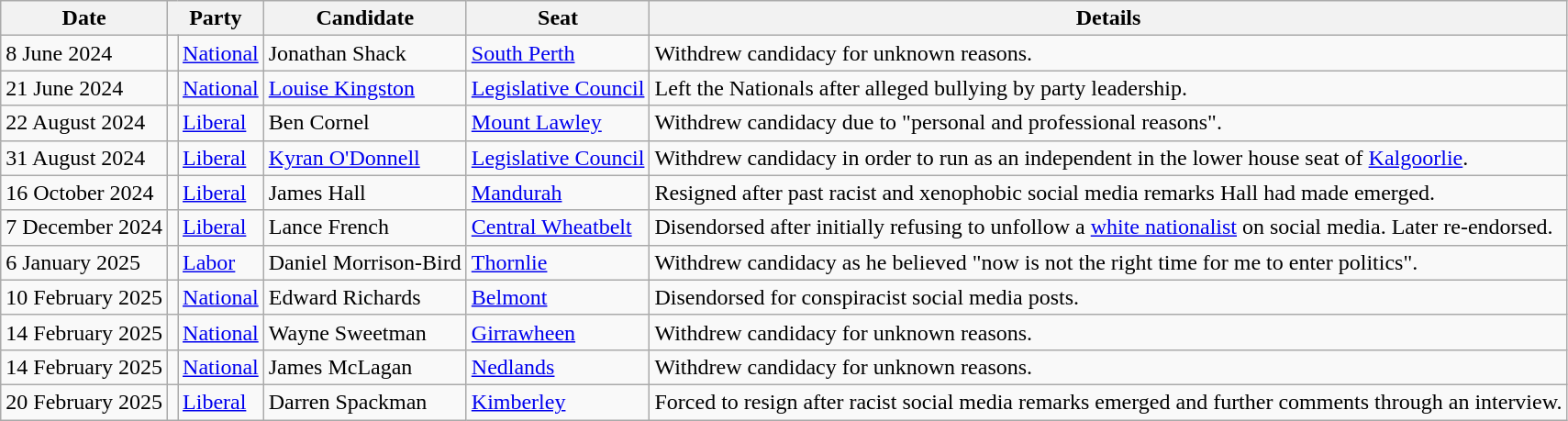<table class="wikitable">
<tr>
<th>Date</th>
<th colspan=2>Party</th>
<th>Candidate</th>
<th>Seat</th>
<th>Details</th>
</tr>
<tr>
<td>8 June 2024</td>
<td></td>
<td><a href='#'>National</a></td>
<td>Jonathan Shack</td>
<td><a href='#'>South Perth</a></td>
<td>Withdrew candidacy for unknown reasons.</td>
</tr>
<tr>
<td>21 June 2024</td>
<td></td>
<td><a href='#'>National</a></td>
<td><a href='#'>Louise Kingston</a></td>
<td><a href='#'>Legislative Council</a></td>
<td>Left the Nationals after alleged bullying by party leadership.</td>
</tr>
<tr>
<td>22 August 2024</td>
<td></td>
<td><a href='#'>Liberal</a></td>
<td>Ben Cornel</td>
<td><a href='#'>Mount Lawley</a></td>
<td>Withdrew candidacy due to "personal and professional reasons".</td>
</tr>
<tr>
<td>31 August 2024</td>
<td></td>
<td><a href='#'>Liberal</a></td>
<td><a href='#'>Kyran O'Donnell</a></td>
<td><a href='#'>Legislative Council</a></td>
<td>Withdrew candidacy in order to run as an independent in the lower house seat of <a href='#'>Kalgoorlie</a>.</td>
</tr>
<tr>
<td>16 October 2024</td>
<td></td>
<td><a href='#'>Liberal</a></td>
<td>James Hall</td>
<td><a href='#'>Mandurah</a></td>
<td>Resigned after past racist and xenophobic social media remarks Hall had made emerged.</td>
</tr>
<tr>
<td>7 December 2024</td>
<td></td>
<td><a href='#'>Liberal</a></td>
<td>Lance French</td>
<td><a href='#'>Central Wheatbelt</a></td>
<td>Disendorsed after initially refusing to unfollow a <a href='#'>white nationalist</a> on social media. Later re-endorsed.</td>
</tr>
<tr>
<td>6 January 2025</td>
<td></td>
<td><a href='#'>Labor</a></td>
<td>Daniel Morrison-Bird</td>
<td><a href='#'>Thornlie</a></td>
<td>Withdrew candidacy as he believed "now is not the right time for me to enter politics".</td>
</tr>
<tr>
<td>10 February 2025</td>
<td></td>
<td><a href='#'>National</a></td>
<td>Edward Richards</td>
<td><a href='#'>Belmont</a></td>
<td>Disendorsed for conspiracist social media posts.</td>
</tr>
<tr>
<td>14 February 2025</td>
<td></td>
<td><a href='#'>National</a></td>
<td>Wayne Sweetman</td>
<td><a href='#'>Girrawheen</a></td>
<td>Withdrew candidacy for unknown reasons.</td>
</tr>
<tr>
<td>14 February 2025</td>
<td></td>
<td><a href='#'>National</a></td>
<td>James McLagan</td>
<td><a href='#'>Nedlands</a></td>
<td>Withdrew candidacy for unknown reasons.</td>
</tr>
<tr>
<td>20 February 2025</td>
<td></td>
<td><a href='#'>Liberal</a></td>
<td>Darren Spackman</td>
<td><a href='#'>Kimberley</a></td>
<td>Forced to resign after racist social media remarks emerged and further comments through an interview.</td>
</tr>
</table>
